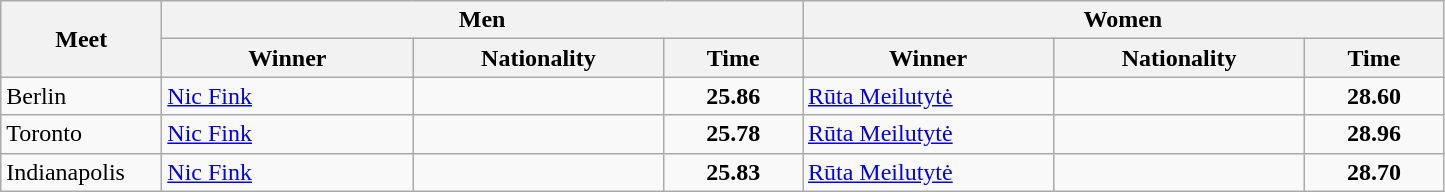<table class="wikitable">
<tr>
<th width=100 rowspan=2>Meet</th>
<th colspan=3>Men</th>
<th colspan=3>Women</th>
</tr>
<tr>
<th width=160>Winner</th>
<th width=160>Nationality</th>
<th width=85>Time</th>
<th width=160>Winner</th>
<th width=160>Nationality</th>
<th width=85>Time</th>
</tr>
<tr>
<td>Berlin</td>
<td><a href='#'>Nic Fink</a></td>
<td></td>
<td align=center><strong>25.86</strong></td>
<td><a href='#'>Rūta Meilutytė</a></td>
<td></td>
<td align=center><strong>28.60</strong></td>
</tr>
<tr>
<td>Toronto</td>
<td><a href='#'>Nic Fink</a></td>
<td></td>
<td align=center><strong>25.78</strong></td>
<td><a href='#'>Rūta Meilutytė</a></td>
<td></td>
<td align=center><strong>28.96</strong></td>
</tr>
<tr>
<td>Indianapolis</td>
<td><a href='#'>Nic Fink</a></td>
<td></td>
<td align=center><strong>25.83</strong></td>
<td><a href='#'>Rūta Meilutytė</a></td>
<td></td>
<td align=center><strong>28.70</strong></td>
</tr>
</table>
